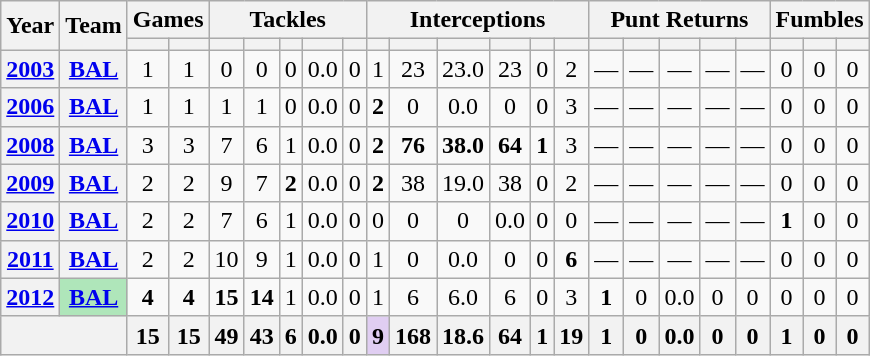<table class="wikitable" style="text-align:center;">
<tr>
<th rowspan="2">Year</th>
<th rowspan="2">Team</th>
<th colspan="2">Games</th>
<th colspan="5">Tackles</th>
<th colspan="6">Interceptions</th>
<th colspan="5">Punt Returns</th>
<th colspan="3">Fumbles</th>
</tr>
<tr>
<th></th>
<th></th>
<th></th>
<th></th>
<th></th>
<th></th>
<th></th>
<th></th>
<th></th>
<th></th>
<th></th>
<th></th>
<th></th>
<th></th>
<th></th>
<th></th>
<th></th>
<th></th>
<th></th>
<th></th>
<th></th>
</tr>
<tr>
<th><a href='#'>2003</a></th>
<th><a href='#'>BAL</a></th>
<td>1</td>
<td>1</td>
<td>0</td>
<td>0</td>
<td>0</td>
<td>0.0</td>
<td>0</td>
<td>1</td>
<td>23</td>
<td>23.0</td>
<td>23</td>
<td>0</td>
<td>2</td>
<td>—</td>
<td>—</td>
<td>—</td>
<td>—</td>
<td>—</td>
<td>0</td>
<td>0</td>
<td>0</td>
</tr>
<tr>
<th><a href='#'>2006</a></th>
<th><a href='#'>BAL</a></th>
<td>1</td>
<td>1</td>
<td>1</td>
<td>1</td>
<td>0</td>
<td>0.0</td>
<td>0</td>
<td><strong>2</strong></td>
<td>0</td>
<td>0.0</td>
<td>0</td>
<td>0</td>
<td>3</td>
<td>—</td>
<td>—</td>
<td>—</td>
<td>—</td>
<td>—</td>
<td>0</td>
<td>0</td>
<td>0</td>
</tr>
<tr>
<th><a href='#'>2008</a></th>
<th><a href='#'>BAL</a></th>
<td>3</td>
<td>3</td>
<td>7</td>
<td>6</td>
<td>1</td>
<td>0.0</td>
<td>0</td>
<td><strong>2</strong></td>
<td><strong>76</strong></td>
<td><strong>38.0</strong></td>
<td><strong>64</strong></td>
<td><strong>1</strong></td>
<td>3</td>
<td>—</td>
<td>—</td>
<td>—</td>
<td>—</td>
<td>—</td>
<td>0</td>
<td>0</td>
<td>0</td>
</tr>
<tr>
<th><a href='#'>2009</a></th>
<th><a href='#'>BAL</a></th>
<td>2</td>
<td>2</td>
<td>9</td>
<td>7</td>
<td><strong>2</strong></td>
<td>0.0</td>
<td>0</td>
<td><strong>2</strong></td>
<td>38</td>
<td>19.0</td>
<td>38</td>
<td>0</td>
<td>2</td>
<td>—</td>
<td>—</td>
<td>—</td>
<td>—</td>
<td>—</td>
<td>0</td>
<td>0</td>
<td>0</td>
</tr>
<tr>
<th><a href='#'>2010</a></th>
<th><a href='#'>BAL</a></th>
<td>2</td>
<td>2</td>
<td>7</td>
<td>6</td>
<td>1</td>
<td>0.0</td>
<td>0</td>
<td>0</td>
<td>0</td>
<td>0</td>
<td>0.0</td>
<td>0</td>
<td>0</td>
<td>—</td>
<td>—</td>
<td>—</td>
<td>—</td>
<td>—</td>
<td><strong>1</strong></td>
<td>0</td>
<td>0</td>
</tr>
<tr>
<th><a href='#'>2011</a></th>
<th><a href='#'>BAL</a></th>
<td>2</td>
<td>2</td>
<td>10</td>
<td>9</td>
<td>1</td>
<td>0.0</td>
<td>0</td>
<td>1</td>
<td>0</td>
<td>0.0</td>
<td>0</td>
<td>0</td>
<td><strong>6</strong></td>
<td>—</td>
<td>—</td>
<td>—</td>
<td>—</td>
<td>—</td>
<td>0</td>
<td>0</td>
<td>0</td>
</tr>
<tr>
<th><a href='#'>2012</a></th>
<th style="background:#afe6ba;"><a href='#'>BAL</a></th>
<td><strong>4</strong></td>
<td><strong>4</strong></td>
<td><strong>15</strong></td>
<td><strong>14</strong></td>
<td>1</td>
<td>0.0</td>
<td>0</td>
<td>1</td>
<td>6</td>
<td>6.0</td>
<td>6</td>
<td>0</td>
<td>3</td>
<td><strong>1</strong></td>
<td>0</td>
<td>0.0</td>
<td>0</td>
<td>0</td>
<td>0</td>
<td>0</td>
<td>0</td>
</tr>
<tr>
<th colspan="2"></th>
<th>15</th>
<th>15</th>
<th>49</th>
<th>43</th>
<th>6</th>
<th>0.0</th>
<th>0</th>
<th style="background:#e0cef2;">9</th>
<th>168</th>
<th>18.6</th>
<th>64</th>
<th>1</th>
<th>19</th>
<th>1</th>
<th>0</th>
<th>0.0</th>
<th>0</th>
<th>0</th>
<th>1</th>
<th>0</th>
<th>0</th>
</tr>
</table>
